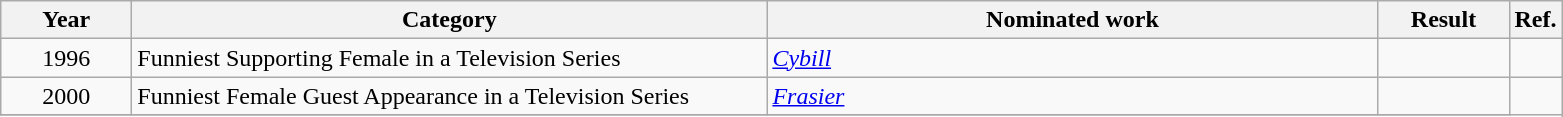<table class=wikitable>
<tr>
<th scope="col" style="width:5em;">Year</th>
<th scope="col" style="width:26em;">Category</th>
<th scope="col" style="width:25em;">Nominated work</th>
<th scope="col" style="width:5em;">Result</th>
<th>Ref.</th>
</tr>
<tr>
<td style="text-align:center;">1996</td>
<td>Funniest Supporting Female in a Television Series</td>
<td><em><a href='#'>Cybill</a></em></td>
<td></td>
<td></td>
</tr>
<tr>
<td style="text-align:center;">2000</td>
<td>Funniest Female Guest Appearance in a Television Series</td>
<td><em><a href='#'>Frasier</a></em></td>
<td></td>
</tr>
<tr>
</tr>
</table>
